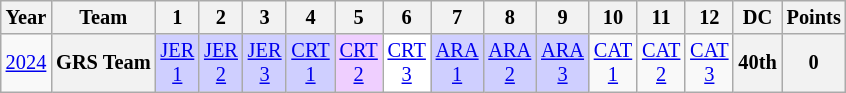<table class="wikitable" style="text-align:center; font-size:85%">
<tr>
<th>Year</th>
<th>Team</th>
<th>1</th>
<th>2</th>
<th>3</th>
<th>4</th>
<th>5</th>
<th>6</th>
<th>7</th>
<th>8</th>
<th>9</th>
<th>10</th>
<th>11</th>
<th>12</th>
<th>DC</th>
<th>Points</th>
</tr>
<tr>
<td><a href='#'>2024</a></td>
<th nowrap>GRS Team</th>
<td style="background:#CFCFFF;"><a href='#'>JER<br>1</a><br></td>
<td style="background:#CFCFFF;"><a href='#'>JER<br>2</a><br></td>
<td style="background:#CFCFFF;"><a href='#'>JER<br>3</a><br></td>
<td style="background:#CFCFFF;"><a href='#'>CRT<br>1</a><br></td>
<td style="background:#EFCFFF;"><a href='#'>CRT<br>2</a><br></td>
<td style="background:#FFFFFF;"><a href='#'>CRT<br>3</a><br></td>
<td style="background:#CFCFFF;"><a href='#'>ARA<br>1</a><br></td>
<td style="background:#CFCFFF;"><a href='#'>ARA<br>2</a><br></td>
<td style="background:#CFCFFF;"><a href='#'>ARA<br>3</a><br></td>
<td><a href='#'>CAT<br>1</a></td>
<td><a href='#'>CAT<br>2</a></td>
<td><a href='#'>CAT<br>3</a></td>
<th>40th</th>
<th>0</th>
</tr>
</table>
